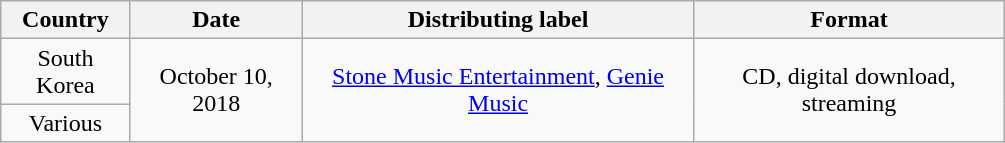<table class="wikitable" style="width:670px; text-align:center">
<tr>
<th>Country</th>
<th>Date</th>
<th>Distributing label</th>
<th>Format</th>
</tr>
<tr>
<td>South Korea</td>
<td rowspan="2">October 10, 2018</td>
<td rowspan="2"><a href='#'>Stone Music Entertainment</a>, <a href='#'>Genie Music</a></td>
<td rowspan="2">CD, digital download, streaming</td>
</tr>
<tr>
<td>Various</td>
</tr>
</table>
